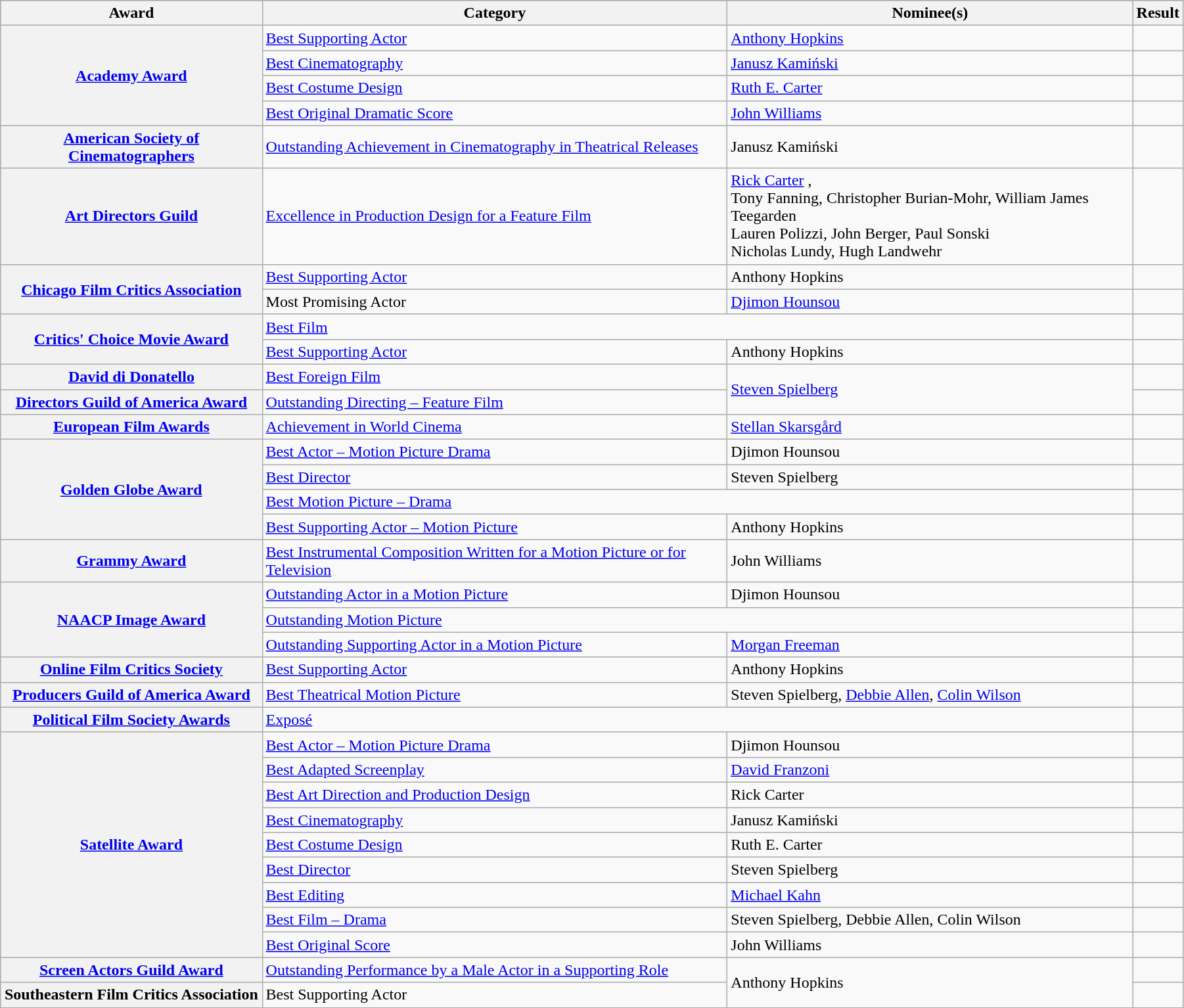<table class="wikitable plainrowheaders" width=95%;">
<tr style="background:#ccc; text-align:center;">
<th scope="col">Award</th>
<th scope="col">Category</th>
<th scope="col">Nominee(s)</th>
<th scope="col">Result</th>
</tr>
<tr>
<th scope="row" rowspan="4"><a href='#'>Academy Award</a></th>
<td><a href='#'>Best Supporting Actor</a></td>
<td><a href='#'>Anthony Hopkins</a></td>
<td></td>
</tr>
<tr>
<td><a href='#'>Best Cinematography</a></td>
<td><a href='#'>Janusz Kamiński</a></td>
<td></td>
</tr>
<tr>
<td><a href='#'>Best Costume Design</a></td>
<td><a href='#'>Ruth E. Carter</a></td>
<td></td>
</tr>
<tr>
<td><a href='#'>Best Original Dramatic Score</a></td>
<td><a href='#'>John Williams</a></td>
<td></td>
</tr>
<tr>
<th scope="row"><a href='#'>American Society of Cinematographers</a></th>
<td><a href='#'>Outstanding Achievement in Cinematography in Theatrical Releases</a></td>
<td>Janusz Kamiński</td>
<td></td>
</tr>
<tr>
<th scope="row"><a href='#'>Art Directors Guild</a></th>
<td><a href='#'>Excellence in Production Design for a Feature Film</a></td>
<td><a href='#'>Rick Carter</a> ,<br>Tony Fanning, Christopher Burian-Mohr, William James Teegarden <br>Lauren Polizzi, John Berger, Paul Sonski <br>Nicholas Lundy, Hugh Landwehr </td>
<td></td>
</tr>
<tr>
<th scope="row" rowspan="2"><a href='#'>Chicago Film Critics Association</a></th>
<td><a href='#'>Best Supporting Actor</a></td>
<td>Anthony Hopkins</td>
<td></td>
</tr>
<tr>
<td>Most Promising Actor</td>
<td><a href='#'>Djimon Hounsou</a></td>
<td></td>
</tr>
<tr>
<th scope="row" rowspan="2"><a href='#'>Critics' Choice Movie Award</a></th>
<td colspan="2"><a href='#'>Best Film</a></td>
<td></td>
</tr>
<tr>
<td><a href='#'>Best Supporting Actor</a></td>
<td>Anthony Hopkins</td>
<td></td>
</tr>
<tr>
<th scope="row"><a href='#'>David di Donatello</a></th>
<td><a href='#'>Best Foreign Film</a></td>
<td rowspan="2"><a href='#'>Steven Spielberg</a></td>
<td></td>
</tr>
<tr>
<th scope="row"><a href='#'>Directors Guild of America Award</a></th>
<td><a href='#'>Outstanding Directing – Feature Film</a></td>
<td></td>
</tr>
<tr>
<th scope="row"><a href='#'>European Film Awards</a></th>
<td><a href='#'>Achievement in World Cinema</a><br></td>
<td><a href='#'>Stellan Skarsgård</a></td>
<td></td>
</tr>
<tr>
<th scope="row" rowspan="4"><a href='#'>Golden Globe Award</a></th>
<td><a href='#'>Best Actor – Motion Picture Drama</a></td>
<td>Djimon Hounsou</td>
<td></td>
</tr>
<tr>
<td><a href='#'>Best Director</a></td>
<td>Steven Spielberg</td>
<td></td>
</tr>
<tr>
<td colspan="2"><a href='#'>Best Motion Picture – Drama</a></td>
<td></td>
</tr>
<tr>
<td><a href='#'>Best Supporting Actor – Motion Picture</a></td>
<td>Anthony Hopkins</td>
<td></td>
</tr>
<tr>
<th scope="row"><a href='#'>Grammy Award</a></th>
<td><a href='#'>Best Instrumental Composition Written for a Motion Picture or for Television</a></td>
<td>John Williams</td>
<td></td>
</tr>
<tr>
<th scope="row" rowspan="3"><a href='#'>NAACP Image Award</a></th>
<td><a href='#'>Outstanding Actor in a Motion Picture</a></td>
<td>Djimon Hounsou</td>
<td></td>
</tr>
<tr>
<td colspan="2"><a href='#'>Outstanding Motion Picture</a></td>
<td></td>
</tr>
<tr>
<td><a href='#'>Outstanding Supporting Actor in a Motion Picture</a></td>
<td><a href='#'>Morgan Freeman</a></td>
<td></td>
</tr>
<tr>
<th scope="row"><a href='#'>Online Film Critics Society</a></th>
<td><a href='#'>Best Supporting Actor</a></td>
<td>Anthony Hopkins</td>
<td></td>
</tr>
<tr>
<th scope="row"><a href='#'>Producers Guild of America Award</a></th>
<td><a href='#'>Best Theatrical Motion Picture</a></td>
<td>Steven Spielberg, <a href='#'>Debbie Allen</a>, <a href='#'>Colin Wilson</a></td>
<td></td>
</tr>
<tr>
<th scope="row"><a href='#'>Political Film Society Awards</a></th>
<td colspan="2"><a href='#'>Exposé</a></td>
<td></td>
</tr>
<tr>
<th scope="row" rowspan="9"><a href='#'>Satellite Award</a></th>
<td><a href='#'>Best Actor – Motion Picture Drama</a></td>
<td>Djimon Hounsou</td>
<td></td>
</tr>
<tr>
<td><a href='#'>Best Adapted Screenplay</a></td>
<td><a href='#'>David Franzoni</a></td>
<td></td>
</tr>
<tr>
<td><a href='#'>Best Art Direction and Production Design</a></td>
<td>Rick Carter</td>
<td></td>
</tr>
<tr>
<td><a href='#'>Best Cinematography</a></td>
<td>Janusz Kamiński</td>
<td></td>
</tr>
<tr>
<td><a href='#'>Best Costume Design</a></td>
<td>Ruth E. Carter</td>
<td></td>
</tr>
<tr>
<td><a href='#'>Best Director</a></td>
<td>Steven Spielberg</td>
<td></td>
</tr>
<tr>
<td><a href='#'>Best Editing</a></td>
<td><a href='#'>Michael Kahn</a></td>
<td></td>
</tr>
<tr>
<td><a href='#'>Best Film – Drama</a></td>
<td>Steven Spielberg, Debbie Allen, Colin Wilson</td>
<td></td>
</tr>
<tr>
<td><a href='#'>Best Original Score</a></td>
<td>John Williams</td>
<td></td>
</tr>
<tr>
<th scope="row"><a href='#'>Screen Actors Guild Award</a></th>
<td><a href='#'>Outstanding Performance by a Male Actor in a Supporting Role</a></td>
<td rowspan="2">Anthony Hopkins</td>
<td></td>
</tr>
<tr>
<th scope="row">Southeastern Film Critics Association</th>
<td>Best Supporting Actor</td>
<td></td>
</tr>
</table>
